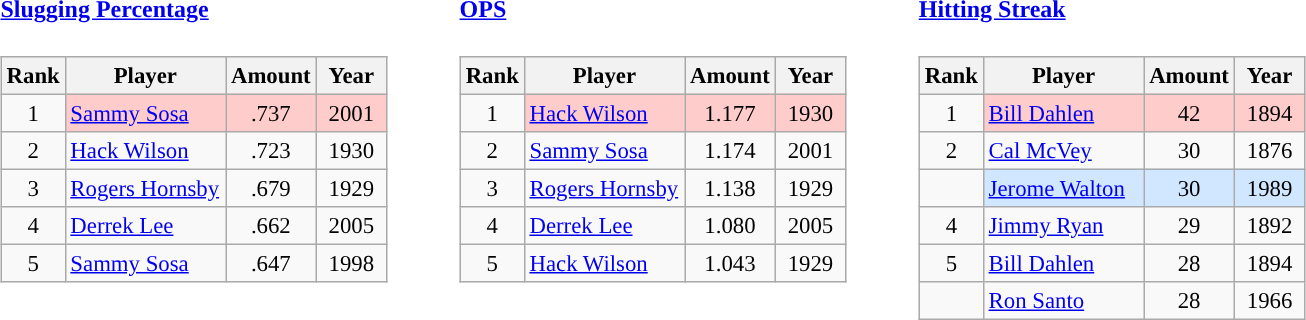<table>
<tr>
<td valign="top"><br><h4><a href='#'>Slugging Percentage</a></h4><table class="wikitable" style="font-size: 95%; text-align:left;">
<tr>
<th width="30">Rank</th>
<th width="100">Player</th>
<th width="40">Amount</th>
<th width="40">Year</th>
</tr>
<tr>
<td align="center">1</td>
<td bgcolor="#FFCCCC"><a href='#'>Sammy Sosa</a></td>
<td bgcolor="#FFCCCC" align="center">.737</td>
<td bgcolor="#FFCCCC" align="center">2001</td>
</tr>
<tr>
<td align="center">2</td>
<td><a href='#'>Hack Wilson</a></td>
<td align="center">.723</td>
<td align="center">1930</td>
</tr>
<tr>
<td align="center">3</td>
<td><a href='#'>Rogers Hornsby</a></td>
<td align="center">.679</td>
<td align="center">1929</td>
</tr>
<tr>
<td align="center">4</td>
<td><a href='#'>Derrek Lee</a></td>
<td align="center">.662</td>
<td align="center">2005</td>
</tr>
<tr>
<td align="center">5</td>
<td><a href='#'>Sammy Sosa</a></td>
<td align="center">.647</td>
<td align="center">1998</td>
</tr>
</table>
</td>
<td width="25"> </td>
<td valign="top"><br><h4><a href='#'>OPS</a></h4><table class="wikitable" style="font-size: 95%; text-align:left;">
<tr>
<th width="30">Rank</th>
<th width="100">Player</th>
<th width="40">Amount</th>
<th width="40">Year</th>
</tr>
<tr>
<td align="center">1</td>
<td bgcolor="#FFCCCC"><a href='#'>Hack Wilson</a></td>
<td bgcolor="#FFCCCC" align="center">1.177</td>
<td bgcolor="#FFCCCC" align="center">1930</td>
</tr>
<tr>
<td align="center">2</td>
<td><a href='#'>Sammy Sosa</a></td>
<td align="center">1.174</td>
<td align="center">2001</td>
</tr>
<tr>
<td align="center">3</td>
<td><a href='#'>Rogers Hornsby</a></td>
<td align="center">1.138</td>
<td align="center">1929</td>
</tr>
<tr>
<td align="center">4</td>
<td><a href='#'>Derrek Lee</a></td>
<td align="center">1.080</td>
<td align="center">2005</td>
</tr>
<tr>
<td align="center">5</td>
<td><a href='#'>Hack Wilson</a></td>
<td align="center">1.043</td>
<td align="center">1929</td>
</tr>
</table>
</td>
<td width="25"> </td>
<td valign="top"><br><h4><a href='#'>Hitting Streak</a></h4><table class="wikitable" style="font-size: 95%; text-align:left;">
<tr>
<th width="30">Rank</th>
<th width="100">Player</th>
<th width="40">Amount</th>
<th width="40">Year</th>
</tr>
<tr>
<td align="center">1</td>
<td bgcolor="#FFCCCC"><a href='#'>Bill Dahlen</a></td>
<td bgcolor="#FFCCCC" align="center">42</td>
<td bgcolor="#FFCCCC" align="center">1894</td>
</tr>
<tr>
<td align="center">2</td>
<td><a href='#'>Cal McVey</a></td>
<td align="center">30</td>
<td align="center">1876</td>
</tr>
<tr>
<td></td>
<td bgcolor="#D0E7FF"><a href='#'>Jerome Walton</a></td>
<td align="center" bgcolor="#D0E7FF">30</td>
<td align="center" bgcolor="#D0E7FF">1989</td>
</tr>
<tr>
<td align="center">4</td>
<td><a href='#'>Jimmy Ryan</a></td>
<td align="center">29</td>
<td align="center">1892</td>
</tr>
<tr>
<td align="center">5</td>
<td><a href='#'>Bill Dahlen</a></td>
<td align="center">28</td>
<td align="center">1894</td>
</tr>
<tr>
<td></td>
<td><a href='#'>Ron Santo</a></td>
<td align="center">28</td>
<td align="center">1966</td>
</tr>
</table>
</td>
</tr>
</table>
